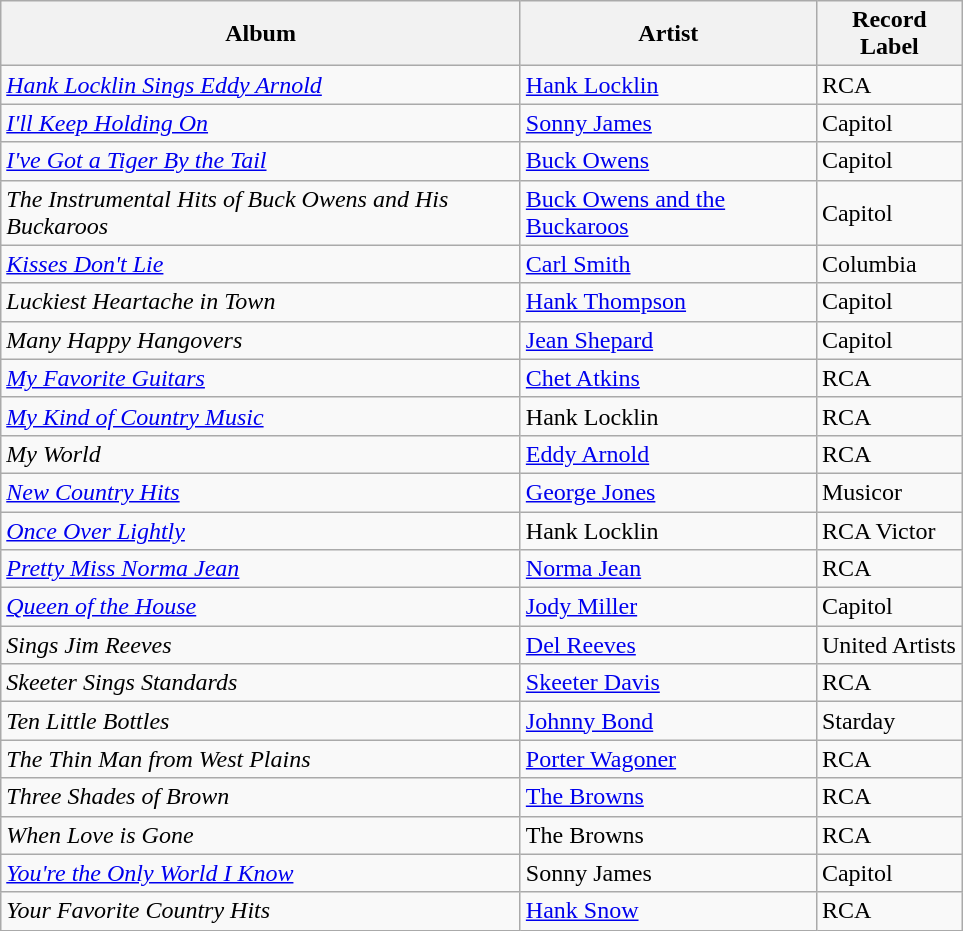<table class="wikitable sortable">
<tr>
<th width="339">Album</th>
<th width="190">Artist</th>
<th width="90">Record Label</th>
</tr>
<tr>
<td><em><a href='#'>Hank Locklin Sings Eddy Arnold</a></em></td>
<td><a href='#'>Hank Locklin</a></td>
<td>RCA</td>
</tr>
<tr>
<td><em><a href='#'>I'll Keep Holding On</a></em></td>
<td><a href='#'>Sonny James</a></td>
<td>Capitol</td>
</tr>
<tr>
<td><em><a href='#'>I've Got a Tiger By the Tail</a></em></td>
<td><a href='#'>Buck Owens</a></td>
<td>Capitol</td>
</tr>
<tr>
<td><em>The Instrumental Hits of Buck Owens and His Buckaroos</em></td>
<td><a href='#'>Buck Owens and the Buckaroos</a></td>
<td>Capitol</td>
</tr>
<tr>
<td><em><a href='#'>Kisses Don't Lie</a></em></td>
<td><a href='#'>Carl Smith</a></td>
<td>Columbia</td>
</tr>
<tr>
<td><em>Luckiest Heartache in Town</em></td>
<td><a href='#'>Hank Thompson</a></td>
<td>Capitol</td>
</tr>
<tr>
<td><em>Many Happy Hangovers</em></td>
<td><a href='#'>Jean Shepard</a></td>
<td>Capitol</td>
</tr>
<tr>
<td><em><a href='#'>My Favorite Guitars</a></em></td>
<td><a href='#'>Chet Atkins</a></td>
<td>RCA</td>
</tr>
<tr>
<td><em><a href='#'>My Kind of Country Music</a></em></td>
<td>Hank Locklin</td>
<td>RCA</td>
</tr>
<tr>
<td><em>My World</em></td>
<td><a href='#'>Eddy Arnold</a></td>
<td>RCA</td>
</tr>
<tr>
<td><em><a href='#'>New Country Hits</a></em></td>
<td><a href='#'>George Jones</a></td>
<td>Musicor</td>
</tr>
<tr>
<td><em><a href='#'>Once Over Lightly</a></em></td>
<td>Hank Locklin</td>
<td>RCA Victor</td>
</tr>
<tr>
<td><em><a href='#'>Pretty Miss Norma Jean</a></em></td>
<td><a href='#'>Norma Jean</a></td>
<td>RCA</td>
</tr>
<tr>
<td><em><a href='#'>Queen of the House</a></em></td>
<td><a href='#'>Jody Miller</a></td>
<td>Capitol</td>
</tr>
<tr>
<td><em>Sings Jim Reeves</em></td>
<td><a href='#'>Del Reeves</a></td>
<td>United Artists</td>
</tr>
<tr>
<td><em>Skeeter Sings Standards</em></td>
<td><a href='#'>Skeeter Davis</a></td>
<td>RCA</td>
</tr>
<tr>
<td><em>Ten Little Bottles</em></td>
<td><a href='#'>Johnny Bond</a></td>
<td>Starday</td>
</tr>
<tr>
<td><em>The Thin Man from West Plains</em></td>
<td><a href='#'>Porter Wagoner</a></td>
<td>RCA</td>
</tr>
<tr>
<td><em>Three Shades of Brown</em></td>
<td><a href='#'>The Browns</a></td>
<td>RCA</td>
</tr>
<tr>
<td><em>When Love is Gone</em></td>
<td Jim Ed Brown>The Browns</td>
<td>RCA</td>
</tr>
<tr>
<td><em><a href='#'>You're the Only World I Know</a></em></td>
<td>Sonny James</td>
<td>Capitol</td>
</tr>
<tr>
<td><em>Your Favorite Country Hits</em></td>
<td><a href='#'>Hank Snow</a></td>
<td>RCA</td>
</tr>
</table>
